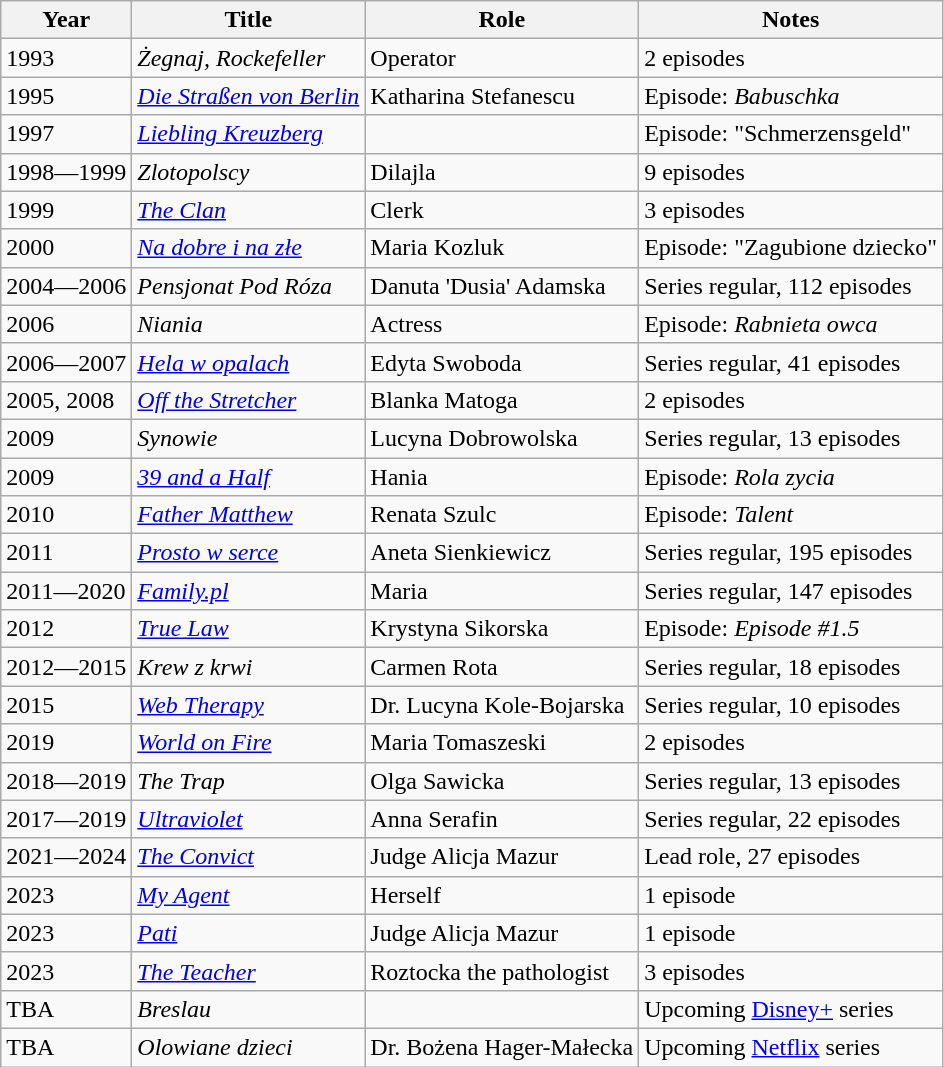<table class="wikitable sortable">
<tr>
<th>Year</th>
<th>Title</th>
<th>Role</th>
<th class="unsortable">Notes</th>
</tr>
<tr>
<td>1993</td>
<td><em>Żegnaj, Rockefeller</em></td>
<td>Operator</td>
<td>2 episodes</td>
</tr>
<tr>
<td>1995</td>
<td><em><a href='#'>Die Straßen von Berlin</a></em></td>
<td>Katharina Stefanescu</td>
<td>Episode: <em>Babuschka</em></td>
</tr>
<tr>
<td>1997</td>
<td><em><a href='#'>Liebling Kreuzberg</a></em></td>
<td></td>
<td>Episode: "Schmerzensgeld"</td>
</tr>
<tr>
<td>1998—1999</td>
<td><em>Zlotopolscy</em></td>
<td>Dilajla</td>
<td>9 episodes</td>
</tr>
<tr>
<td>1999</td>
<td><em><a href='#'>The Clan</a></em></td>
<td>Clerk</td>
<td>3 episodes</td>
</tr>
<tr>
<td>2000</td>
<td><em><a href='#'>Na dobre i na złe</a></em></td>
<td>Maria Kozluk</td>
<td>Episode: "Zagubione dziecko"</td>
</tr>
<tr>
<td>2004—2006</td>
<td><em>Pensjonat Pod Róza</em></td>
<td>Danuta 'Dusia' Adamska</td>
<td>Series regular, 112 episodes</td>
</tr>
<tr>
<td>2006</td>
<td><em>Niania</em></td>
<td>Actress</td>
<td>Episode: <em>Rabnieta owca</em></td>
</tr>
<tr>
<td>2006—2007</td>
<td><em><a href='#'>Hela w opalach</a></em></td>
<td>Edyta Swoboda</td>
<td>Series regular, 41 episodes</td>
</tr>
<tr>
<td>2005, 2008</td>
<td><em><a href='#'>Off the Stretcher</a></em></td>
<td>Blanka Matoga</td>
<td>2 episodes</td>
</tr>
<tr>
<td>2009</td>
<td><em>Synowie</em></td>
<td>Lucyna Dobrowolska</td>
<td>Series regular, 13 episodes</td>
</tr>
<tr>
<td>2009</td>
<td><em><a href='#'>39 and a Half</a></em></td>
<td>Hania</td>
<td>Episode: <em>Rola zycia</em></td>
</tr>
<tr>
<td>2010</td>
<td><em><a href='#'>Father Matthew</a></em></td>
<td>Renata Szulc</td>
<td>Episode: <em>Talent</em></td>
</tr>
<tr>
<td>2011</td>
<td><em><a href='#'>Prosto w serce</a></em></td>
<td>Aneta Sienkiewicz</td>
<td>Series regular, 195 episodes</td>
</tr>
<tr>
<td>2011—2020</td>
<td><em><a href='#'>Family.pl</a></em></td>
<td>Maria</td>
<td>Series regular, 147 episodes</td>
</tr>
<tr>
<td>2012</td>
<td><em><a href='#'>True Law</a></em></td>
<td>Krystyna Sikorska</td>
<td>Episode: <em>Episode #1.5</em></td>
</tr>
<tr>
<td>2012—2015</td>
<td><em>Krew z krwi</em></td>
<td>Carmen Rota</td>
<td>Series regular, 18 episodes</td>
</tr>
<tr>
<td>2015</td>
<td><em><a href='#'>Web Therapy</a></em></td>
<td>Dr. Lucyna Kole-Bojarska</td>
<td>Series regular, 10 episodes</td>
</tr>
<tr>
<td>2019</td>
<td><em><a href='#'>World on Fire</a></em></td>
<td>Maria Tomaszeski</td>
<td>2 episodes</td>
</tr>
<tr>
<td>2018—2019</td>
<td><em>The Trap</em></td>
<td>Olga Sawicka</td>
<td>Series regular, 13 episodes</td>
</tr>
<tr>
<td>2017—2019</td>
<td><em><a href='#'>Ultraviolet</a></em></td>
<td>Anna Serafin</td>
<td>Series regular, 22 episodes</td>
</tr>
<tr>
<td>2021—2024</td>
<td><em><a href='#'>The Convict</a></em></td>
<td>Judge Alicja Mazur</td>
<td>Lead role, 27 episodes</td>
</tr>
<tr>
<td>2023</td>
<td><em><a href='#'>My Agent</a></em></td>
<td>Herself</td>
<td>1 episode</td>
</tr>
<tr>
<td>2023</td>
<td><em><a href='#'>Pati</a></em></td>
<td>Judge Alicja Mazur</td>
<td>1 episode</td>
</tr>
<tr>
<td>2023</td>
<td><em><a href='#'>The Teacher</a></em></td>
<td>Roztocka the pathologist</td>
<td>3 episodes</td>
</tr>
<tr>
<td>TBA</td>
<td><em>Breslau</em></td>
<td></td>
<td>Upcoming <a href='#'>Disney+</a> series</td>
</tr>
<tr>
<td>TBA</td>
<td><em>Olowiane dzieci</em></td>
<td>Dr. Bożena Hager-Małecka</td>
<td>Upcoming <a href='#'>Netflix</a> series</td>
</tr>
</table>
